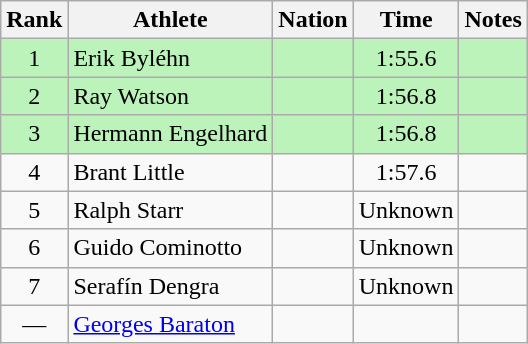<table class="wikitable sortable" style="text-align:center">
<tr>
<th>Rank</th>
<th>Athlete</th>
<th>Nation</th>
<th>Time</th>
<th>Notes</th>
</tr>
<tr bgcolor=bbf3bb>
<td>1</td>
<td align=left>Erik Byléhn</td>
<td align=left></td>
<td>1:55.6</td>
<td></td>
</tr>
<tr bgcolor=bbf3bb>
<td>2</td>
<td align=left>Ray Watson</td>
<td align=left></td>
<td>1:56.8</td>
<td></td>
</tr>
<tr bgcolor=bbf3bb>
<td>3</td>
<td align=left>Hermann Engelhard</td>
<td align=left></td>
<td>1:56.8</td>
<td></td>
</tr>
<tr>
<td>4</td>
<td align=left>Brant Little</td>
<td align=left></td>
<td>1:57.6</td>
<td></td>
</tr>
<tr>
<td>5</td>
<td align=left>Ralph Starr</td>
<td align=left></td>
<td data-sort-value=2:00.0>Unknown</td>
<td></td>
</tr>
<tr>
<td>6</td>
<td align=left>Guido Cominotto</td>
<td align=left></td>
<td data-sort-value=3:00.0>Unknown</td>
<td></td>
</tr>
<tr>
<td>7</td>
<td align=left>Serafín Dengra</td>
<td align=left></td>
<td data-sort-value=4:00.0>Unknown</td>
<td></td>
</tr>
<tr>
<td data-sort-value=8>—</td>
<td align=left><a href='#'>Georges Baraton</a></td>
<td align=left></td>
<td></td>
<td></td>
</tr>
</table>
